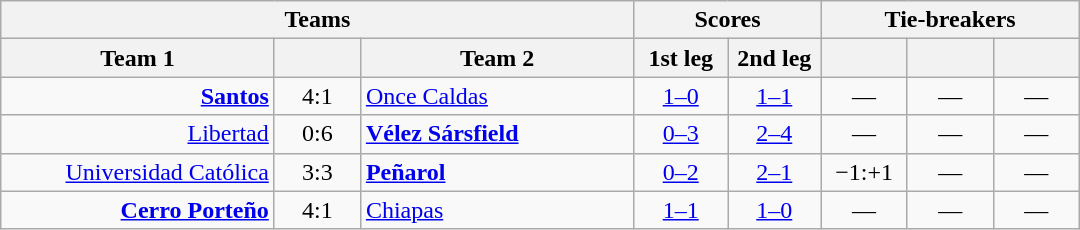<table class="wikitable" style="text-align:center;">
<tr>
<th colspan=3>Teams</th>
<th colspan=2>Scores</th>
<th colspan=3>Tie-breakers</th>
</tr>
<tr>
<th width="175">Team 1</th>
<th width="50"></th>
<th width="175">Team 2</th>
<th width="55">1st leg</th>
<th width="55">2nd leg</th>
<th width="50"></th>
<th width="50"></th>
<th width="50"></th>
</tr>
<tr>
<td align=right><strong><a href='#'>Santos</a></strong> </td>
<td>4:1</td>
<td align=left> <a href='#'>Once Caldas</a></td>
<td><a href='#'>1–0</a></td>
<td><a href='#'>1–1</a></td>
<td>—</td>
<td>—</td>
<td>—</td>
</tr>
<tr>
<td align=right><a href='#'>Libertad</a> </td>
<td>0:6</td>
<td align=left> <strong><a href='#'>Vélez Sársfield</a></strong></td>
<td><a href='#'>0–3</a></td>
<td><a href='#'>2–4</a></td>
<td>—</td>
<td>—</td>
<td>—</td>
</tr>
<tr>
<td align=right><a href='#'>Universidad Católica</a> </td>
<td>3:3</td>
<td align=left> <strong><a href='#'>Peñarol</a></strong></td>
<td><a href='#'>0–2</a></td>
<td><a href='#'>2–1</a></td>
<td>−1:+1</td>
<td>—</td>
<td>—</td>
</tr>
<tr>
<td align=right><strong><a href='#'>Cerro Porteño</a></strong> </td>
<td>4:1</td>
<td align=left> <a href='#'>Chiapas</a></td>
<td><a href='#'>1–1</a></td>
<td><a href='#'>1–0</a></td>
<td>—</td>
<td>—</td>
<td>—</td>
</tr>
</table>
